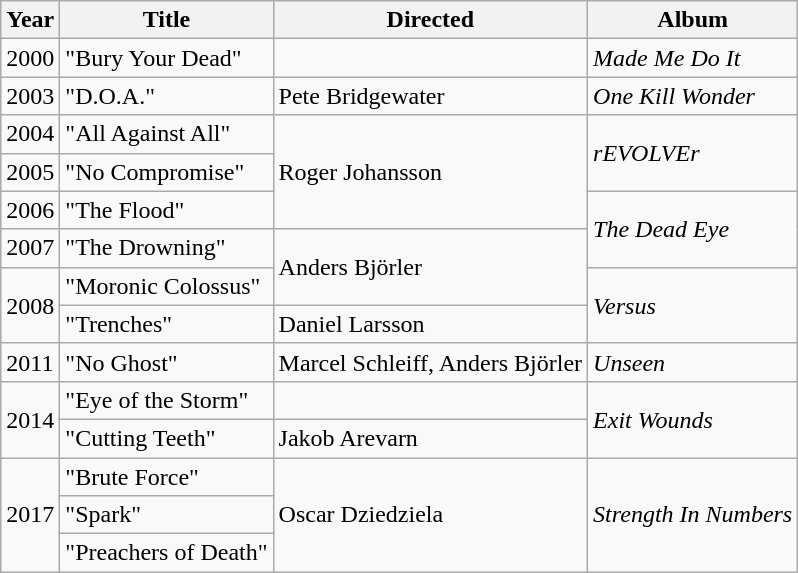<table class="wikitable">
<tr>
<th>Year</th>
<th>Title</th>
<th>Directed</th>
<th>Album</th>
</tr>
<tr>
<td>2000</td>
<td>"Bury Your Dead"</td>
<td></td>
<td><em>Made Me Do It</em></td>
</tr>
<tr>
<td>2003</td>
<td>"D.O.A."</td>
<td>Pete Bridgewater</td>
<td><em>One Kill Wonder</em></td>
</tr>
<tr>
<td>2004</td>
<td>"All Against All"</td>
<td rowspan="3">Roger Johansson</td>
<td rowspan="2"><em>rEVOLVEr</em></td>
</tr>
<tr>
<td>2005</td>
<td>"No Compromise"</td>
</tr>
<tr>
<td>2006</td>
<td>"The Flood"</td>
<td rowspan="2"><em>The Dead Eye</em></td>
</tr>
<tr>
<td>2007</td>
<td>"The Drowning"</td>
<td rowspan="2">Anders Björler</td>
</tr>
<tr>
<td rowspan="2">2008</td>
<td>"Moronic Colossus"</td>
<td rowspan="2"><em>Versus</em></td>
</tr>
<tr>
<td>"Trenches"</td>
<td>Daniel Larsson</td>
</tr>
<tr>
<td>2011</td>
<td>"No Ghost"</td>
<td>Marcel Schleiff, Anders Björler</td>
<td><em>Unseen</em></td>
</tr>
<tr>
<td rowspan="2">2014</td>
<td>"Eye of the Storm"</td>
<td></td>
<td rowspan="2"><em>Exit Wounds</em></td>
</tr>
<tr>
<td>"Cutting Teeth"</td>
<td>Jakob Arevarn</td>
</tr>
<tr>
<td rowspan="3">2017</td>
<td>"Brute Force"</td>
<td rowspan="3">Oscar Dziedziela</td>
<td rowspan="3"><em>Strength In Numbers</em></td>
</tr>
<tr>
<td>"Spark"</td>
</tr>
<tr>
<td>"Preachers of Death"</td>
</tr>
</table>
